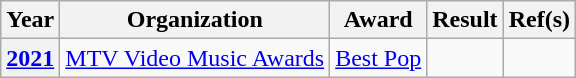<table class="wikitable plainrowheaders">
<tr align=center>
<th scope="col">Year</th>
<th scope="col">Organization</th>
<th scope="col">Award</th>
<th scope="col">Result</th>
<th scope="col">Ref(s)</th>
</tr>
<tr>
<th scope="row"><a href='#'>2021</a></th>
<td><a href='#'>MTV Video Music Awards</a></td>
<td><a href='#'>Best Pop</a></td>
<td></td>
<td style="text-align:center;"></td>
</tr>
</table>
